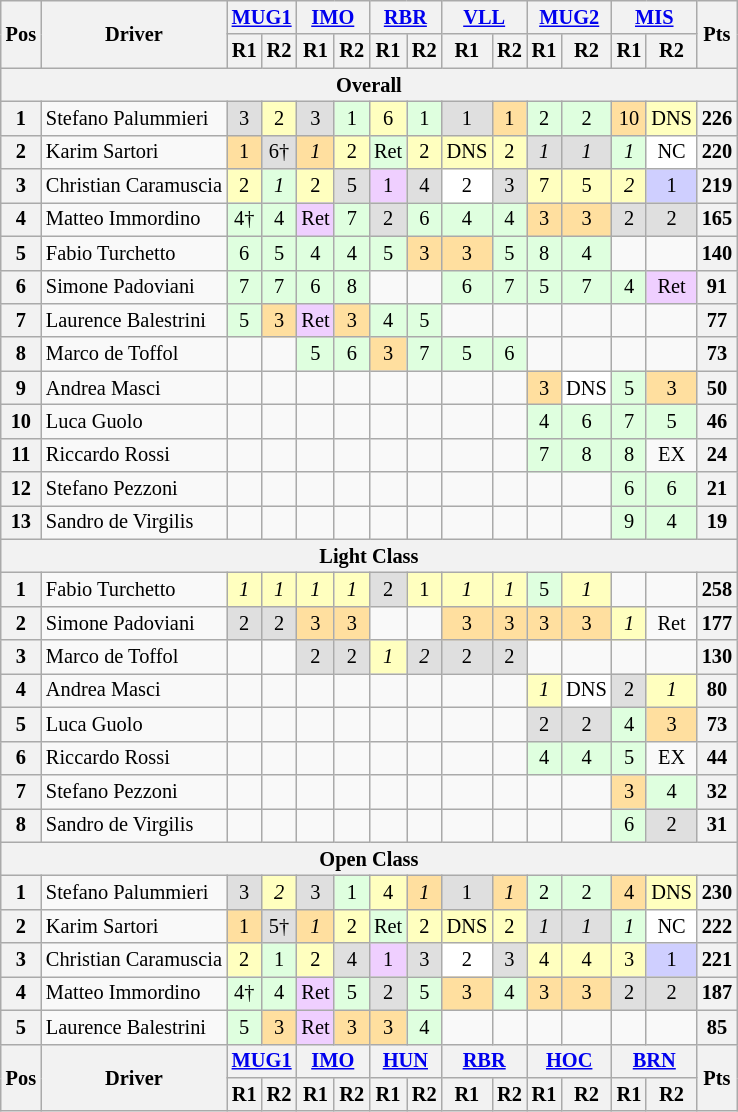<table class="wikitable" style="font-size:85%; text-align:center">
<tr>
<th rowspan="2" valign="middle">Pos</th>
<th rowspan="2" valign="middle">Driver</th>
<th colspan="2"><a href='#'>MUG1</a><br></th>
<th colspan="2"><a href='#'>IMO</a><br></th>
<th colspan="2"><a href='#'>RBR</a><br></th>
<th colspan="2"><a href='#'>VLL</a><br></th>
<th colspan="2"><a href='#'>MUG2</a><br></th>
<th colspan="2"><a href='#'>MIS</a><br></th>
<th rowspan="2" valign="middle">Pts</th>
</tr>
<tr>
<th>R1</th>
<th>R2</th>
<th>R1</th>
<th>R2</th>
<th>R1</th>
<th>R2</th>
<th>R1</th>
<th>R2</th>
<th>R1</th>
<th>R2</th>
<th>R1</th>
<th>R2</th>
</tr>
<tr>
<th colspan="15">Overall</th>
</tr>
<tr>
<th>1</th>
<td align="left"> Stefano Palummieri</td>
<td style="background:#dfdfdf;">3</td>
<td style="background:#ffffbf;">2</td>
<td style="background:#dfdfdf;">3</td>
<td style="background:#dfffdf;">1</td>
<td style="background:#ffffbf;">6</td>
<td style="background:#dfffdf;">1</td>
<td style="background:#dfdfdf;">1</td>
<td style="background:#ffdf9f;">1</td>
<td style="background:#dfffdf;">2</td>
<td style="background:#dfffdf;">2</td>
<td style="background:#ffdf9f;">10</td>
<td style="background:#ffffbf;">DNS</td>
<th>226</th>
</tr>
<tr>
<th>2</th>
<td align="left"> Karim Sartori</td>
<td style="background:#ffdf9f;">1</td>
<td style="background:#dfdfdf;">6†</td>
<td style="background:#ffdf9f;"><em>1</em></td>
<td style="background:#ffffbf;">2</td>
<td style="background:#dfffdf;">Ret</td>
<td style="background:#ffffbf;">2</td>
<td style="background:#ffffbf;">DNS</td>
<td style="background:#ffffbf;">2</td>
<td style="background:#dfdfdf;"><em>1</em></td>
<td style="background:#dfdfdf;"><em>1</em></td>
<td style="background:#dfffdf;"><em>1</em></td>
<td style="background:#ffffff;">NC</td>
<th>220</th>
</tr>
<tr>
<th>3</th>
<td align="left"> Christian Caramuscia</td>
<td style="background:#ffffbf;">2</td>
<td style="background:#dfffdf;"><em>1</em></td>
<td style="background:#ffffbf;">2</td>
<td style="background:#dfdfdf;">5</td>
<td style="background:#efcfff;">1</td>
<td style="background:#dfdfdf;">4</td>
<td style="background:#ffffff;">2</td>
<td style="background:#dfdfdf;">3</td>
<td style="background:#ffffbf;">7</td>
<td style="background:#ffffbf;">5</td>
<td style="background:#ffffbf;"><em>2</em></td>
<td style="background:#cfcfff;">1</td>
<th>219</th>
</tr>
<tr>
<th>4</th>
<td align="left"> Matteo Immordino</td>
<td style="background:#dfffdf;">4†</td>
<td style="background:#dfffdf;">4</td>
<td style="background:#efcfff;">Ret</td>
<td style="background:#dfffdf;">7</td>
<td style="background:#dfdfdf;">2</td>
<td style="background:#dfffdf;">6</td>
<td style="background:#dfffdf;">4</td>
<td style="background:#dfffdf;">4</td>
<td style="background:#ffdf9f;">3</td>
<td style="background:#ffdf9f;">3</td>
<td style="background:#dfdfdf;">2</td>
<td style="background:#dfdfdf;">2</td>
<th>165</th>
</tr>
<tr>
<th>5</th>
<td align="left"> Fabio Turchetto</td>
<td style="background:#dfffdf;">6</td>
<td style="background:#dfffdf;">5</td>
<td style="background:#dfffdf;">4</td>
<td style="background:#dfffdf;">4</td>
<td style="background:#dfffdf;">5</td>
<td style="background:#ffdf9f;">3</td>
<td style="background:#ffdf9f;">3</td>
<td style="background:#dfffdf;">5</td>
<td style="background:#dfffdf;">8</td>
<td style="background:#dfffdf;">4</td>
<td></td>
<td></td>
<th>140</th>
</tr>
<tr>
<th>6</th>
<td align="left"> Simone Padoviani</td>
<td style="background:#dfffdf;">7</td>
<td style="background:#dfffdf;">7</td>
<td style="background:#dfffdf;">6</td>
<td style="background:#dfffdf;">8</td>
<td></td>
<td></td>
<td style="background:#dfffdf;">6</td>
<td style="background:#dfffdf;">7</td>
<td style="background:#dfffdf;">5</td>
<td style="background:#dfffdf;">7</td>
<td style="background:#dfffdf;">4</td>
<td style="background:#efcfff;">Ret</td>
<th>91</th>
</tr>
<tr>
<th>7</th>
<td align="left"> Laurence Balestrini</td>
<td style="background:#dfffdf;">5</td>
<td style="background:#ffdf9f;">3</td>
<td style="background:#efcfff;">Ret</td>
<td style="background:#ffdf9f;">3</td>
<td style="background:#dfffdf;">4</td>
<td style="background:#dfffdf;">5</td>
<td></td>
<td></td>
<td></td>
<td></td>
<td></td>
<td></td>
<th>77</th>
</tr>
<tr>
<th>8</th>
<td align="left"> Marco de Toffol</td>
<td></td>
<td></td>
<td style="background:#dfffdf;">5</td>
<td style="background:#dfffdf;">6</td>
<td style="background:#ffdf9f;">3</td>
<td style="background:#dfffdf;">7</td>
<td style="background:#dfffdf;">5</td>
<td style="background:#dfffdf;">6</td>
<td></td>
<td></td>
<td></td>
<td></td>
<th>73</th>
</tr>
<tr>
<th>9</th>
<td align="left"> Andrea Masci</td>
<td></td>
<td></td>
<td></td>
<td></td>
<td></td>
<td></td>
<td></td>
<td></td>
<td style="background:#ffdf9f;">3</td>
<td style="background:#ffffff;">DNS</td>
<td style="background:#dfffdf;">5</td>
<td style="background:#ffdf9f;">3</td>
<th>50</th>
</tr>
<tr>
<th>10</th>
<td align="left"> Luca Guolo</td>
<td></td>
<td></td>
<td></td>
<td></td>
<td></td>
<td></td>
<td></td>
<td></td>
<td style="background:#dfffdf;">4</td>
<td style="background:#dfffdf;">6</td>
<td style="background:#dfffdf;">7</td>
<td style="background:#dfffdf;">5</td>
<th>46</th>
</tr>
<tr>
<th>11</th>
<td align="left"> Riccardo Rossi</td>
<td></td>
<td></td>
<td></td>
<td></td>
<td></td>
<td></td>
<td></td>
<td></td>
<td style="background:#dfffdf;">7</td>
<td style="background:#dfffdf;">8</td>
<td style="background:#dfffdf;">8</td>
<td>EX</td>
<th>24</th>
</tr>
<tr>
<th>12</th>
<td align="left"> Stefano Pezzoni</td>
<td></td>
<td></td>
<td></td>
<td></td>
<td></td>
<td></td>
<td></td>
<td></td>
<td></td>
<td></td>
<td style="background:#dfffdf;">6</td>
<td style="background:#dfffdf;">6</td>
<th>21</th>
</tr>
<tr>
<th>13</th>
<td align="left"> Sandro de Virgilis</td>
<td></td>
<td></td>
<td></td>
<td></td>
<td></td>
<td></td>
<td></td>
<td></td>
<td></td>
<td></td>
<td style="background:#dfffdf;">9</td>
<td style="background:#dfffdf;">4</td>
<th>19</th>
</tr>
<tr>
<th colspan="15">Light Class</th>
</tr>
<tr>
<th>1</th>
<td align="left"> Fabio Turchetto</td>
<td style="background:#ffffbf;"><em>1</em></td>
<td style="background:#ffffbf;"><em>1</em></td>
<td style="background:#ffffbf;"><em>1</em></td>
<td style="background:#ffffbf;"><em>1</em></td>
<td style="background:#dfdfdf;">2</td>
<td style="background:#ffffbf;">1</td>
<td style="background:#ffffbf;"><em>1</em></td>
<td style="background:#ffffbf;"><em>1</em></td>
<td style="background:#dfffdf;">5</td>
<td style="background:#ffffbf;"><em>1</em></td>
<td></td>
<td></td>
<th>258</th>
</tr>
<tr>
<th>2</th>
<td align="left"> Simone Padoviani</td>
<td style="background:#dfdfdf;">2</td>
<td style="background:#dfdfdf;">2</td>
<td style="background:#ffdf9f;">3</td>
<td style="background:#ffdf9f;">3</td>
<td></td>
<td></td>
<td style="background:#ffdf9f;">3</td>
<td style="background:#ffdf9f;">3</td>
<td style="background:#ffdf9f;">3</td>
<td style="background:#ffdf9f;">3</td>
<td style="background:#ffffbf;"><em>1</em></td>
<td>Ret</td>
<th>177</th>
</tr>
<tr>
<th>3</th>
<td align="left"> Marco de Toffol</td>
<td></td>
<td></td>
<td style="background:#dfdfdf;">2</td>
<td style="background:#dfdfdf;">2</td>
<td style="background:#ffffbf;"><em>1</em></td>
<td style="background:#dfdfdf;"><em>2</em></td>
<td style="background:#dfdfdf;">2</td>
<td style="background:#dfdfdf;">2</td>
<td></td>
<td></td>
<td></td>
<td></td>
<th>130</th>
</tr>
<tr>
<th>4</th>
<td align="left"> Andrea Masci</td>
<td></td>
<td></td>
<td></td>
<td></td>
<td></td>
<td></td>
<td></td>
<td></td>
<td style="background:#ffffbf;"><em>1</em></td>
<td style="background:#ffffff;">DNS</td>
<td style="background:#dfdfdf;">2</td>
<td style="background:#ffffbf;"><em>1</em></td>
<th>80</th>
</tr>
<tr>
<th>5</th>
<td align="left"> Luca Guolo</td>
<td></td>
<td></td>
<td></td>
<td></td>
<td></td>
<td></td>
<td></td>
<td></td>
<td style="background:#dfdfdf;">2</td>
<td style="background:#dfdfdf;">2</td>
<td style="background:#dfffdf;">4</td>
<td style="background:#ffdf9f;">3</td>
<th>73</th>
</tr>
<tr>
<th>6</th>
<td align="left"> Riccardo Rossi</td>
<td></td>
<td></td>
<td></td>
<td></td>
<td></td>
<td></td>
<td></td>
<td></td>
<td style="background:#dfffdf;">4</td>
<td style="background:#dfffdf;">4</td>
<td style="background:#dfffdf;">5</td>
<td>EX</td>
<th>44</th>
</tr>
<tr>
<th>7</th>
<td align="left"> Stefano Pezzoni</td>
<td></td>
<td></td>
<td></td>
<td></td>
<td></td>
<td></td>
<td></td>
<td></td>
<td></td>
<td></td>
<td style="background:#ffdf9f;">3</td>
<td style="background:#dfffdf;">4</td>
<th>32</th>
</tr>
<tr>
<th>8</th>
<td align="left"> Sandro de Virgilis</td>
<td></td>
<td></td>
<td></td>
<td></td>
<td></td>
<td></td>
<td></td>
<td></td>
<td></td>
<td></td>
<td style="background:#dfffdf;">6</td>
<td style="background:#dfdfdf;">2</td>
<th>31</th>
</tr>
<tr>
<th colspan="15">Open Class</th>
</tr>
<tr>
<th>1</th>
<td align="left"> Stefano Palummieri</td>
<td style="background:#dfdfdf;">3</td>
<td style="background:#ffffbf;"><em>2</em></td>
<td style="background:#dfdfdf;">3</td>
<td style="background:#dfffdf;">1</td>
<td style="background:#ffffbf;">4</td>
<td style="background:#ffdf9f;"><em>1</em></td>
<td style="background:#dfdfdf;">1</td>
<td style="background:#ffdf9f;"><em>1</em></td>
<td style="background:#dfffdf;">2</td>
<td style="background:#dfffdf;">2</td>
<td style="background:#ffdf9f;">4</td>
<td style="background:#ffffbf;">DNS</td>
<th>230</th>
</tr>
<tr>
<th>2</th>
<td align="left"> Karim Sartori</td>
<td style="background:#ffdf9f;">1</td>
<td style="background:#dfdfdf;">5†</td>
<td style="background:#ffdf9f;"><em>1</em></td>
<td style="background:#ffffbf;">2</td>
<td style="background:#dfffdf;">Ret</td>
<td style="background:#ffffbf;">2</td>
<td style="background:#ffffbf;">DNS</td>
<td style="background:#ffffbf;">2</td>
<td style="background:#dfdfdf;"><em>1</em></td>
<td style="background:#dfdfdf;"><em>1</em></td>
<td style="background:#dfffdf;"><em>1</em></td>
<td style="background:#ffffff;">NC</td>
<th>222</th>
</tr>
<tr>
<th>3</th>
<td align="left"> Christian Caramuscia</td>
<td style="background:#ffffbf;">2</td>
<td style="background:#dfffdf;">1</td>
<td style="background:#ffffbf;">2</td>
<td style="background:#dfdfdf;">4</td>
<td style="background:#efcfff;">1</td>
<td style="background:#dfdfdf;">3</td>
<td style="background:#ffffff;">2</td>
<td style="background:#dfdfdf;">3</td>
<td style="background:#ffffbf;">4</td>
<td style="background:#ffffbf;">4</td>
<td style="background:#ffffbf;">3</td>
<td style="background:#cfcfff;">1</td>
<th>221</th>
</tr>
<tr>
<th>4</th>
<td align="left"> Matteo Immordino</td>
<td style="background:#dfffdf;">4†</td>
<td style="background:#dfffdf;">4</td>
<td style="background:#efcfff;">Ret</td>
<td style="background:#dfffdf;">5</td>
<td style="background:#dfdfdf;">2</td>
<td style="background:#dfffdf;">5</td>
<td style="background:#ffdf9f;">3</td>
<td style="background:#dfffdf;">4</td>
<td style="background:#ffdf9f;">3</td>
<td style="background:#ffdf9f;">3</td>
<td style="background:#dfdfdf;">2</td>
<td style="background:#dfdfdf;">2</td>
<th>187</th>
</tr>
<tr>
<th>5</th>
<td align="left"> Laurence Balestrini</td>
<td style="background:#dfffdf;">5</td>
<td style="background:#ffdf9f;">3</td>
<td style="background:#efcfff;">Ret</td>
<td style="background:#ffdf9f;">3</td>
<td style="background:#ffdf9f;">3</td>
<td style="background:#dfffdf;">4</td>
<td></td>
<td></td>
<td></td>
<td></td>
<td></td>
<td></td>
<th>85</th>
</tr>
<tr>
<th rowspan="2">Pos</th>
<th rowspan="2">Driver</th>
<th colspan="2"><a href='#'>MUG1</a><br></th>
<th colspan="2"><a href='#'>IMO</a><br></th>
<th colspan="2"><a href='#'>HUN</a><br></th>
<th colspan="2"><a href='#'>RBR</a><br></th>
<th colspan="2"><a href='#'>HOC</a><br></th>
<th colspan="2"><a href='#'>BRN</a><br></th>
<th rowspan="2">Pts</th>
</tr>
<tr>
<th>R1</th>
<th>R2</th>
<th>R1</th>
<th>R2</th>
<th>R1</th>
<th>R2</th>
<th>R1</th>
<th>R2</th>
<th>R1</th>
<th>R2</th>
<th>R1</th>
<th>R2</th>
</tr>
</table>
